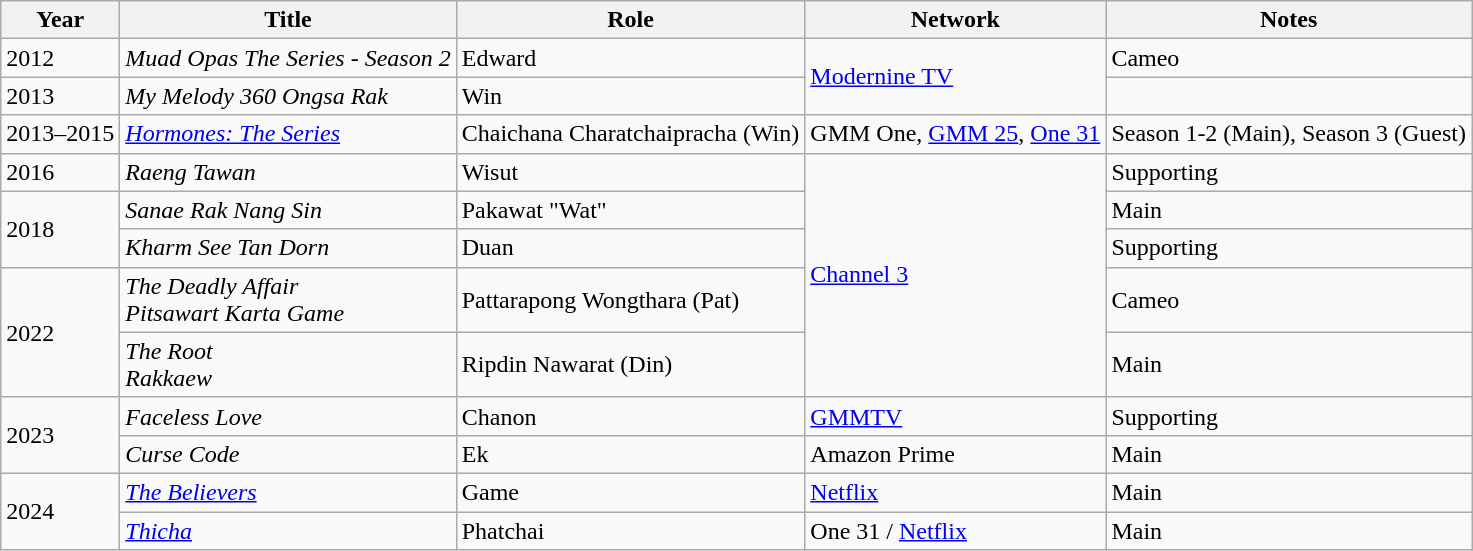<table class="wikitable sortable">
<tr>
<th>Year</th>
<th>Title</th>
<th>Role</th>
<th>Network</th>
<th>Notes</th>
</tr>
<tr>
<td>2012</td>
<td><em>Muad Opas The Series - Season 2</em></td>
<td>Edward</td>
<td rowspan="2"><a href='#'>Modernine TV</a></td>
<td>Cameo</td>
</tr>
<tr>
<td>2013</td>
<td><em>My Melody 360 Ongsa Rak</em></td>
<td>Win</td>
<td></td>
</tr>
<tr>
<td>2013–2015</td>
<td><em><a href='#'>Hormones: The Series</a></em></td>
<td>Chaichana Charatchaipracha (Win)</td>
<td>GMM One, <a href='#'>GMM 25</a>, <a href='#'>One 31</a></td>
<td>Season 1-2 (Main), Season 3 (Guest)</td>
</tr>
<tr>
<td>2016</td>
<td><em>Raeng Tawan</em></td>
<td>Wisut</td>
<td rowspan="5"><a href='#'>Channel 3</a></td>
<td>Supporting</td>
</tr>
<tr>
<td rowspan="2">2018</td>
<td><em>Sanae Rak Nang Sin</em></td>
<td>Pakawat "Wat"</td>
<td>Main</td>
</tr>
<tr>
<td><em>Kharm See Tan Dorn</em></td>
<td>Duan</td>
<td>Supporting</td>
</tr>
<tr>
<td rowspan="2">2022</td>
<td><em>The Deadly Affair</em> <br> <em>Pitsawart Karta Game</em></td>
<td>Pattarapong Wongthara (Pat)</td>
<td>Cameo</td>
</tr>
<tr>
<td><em>The Root</em> <br> <em>Rakkaew</em></td>
<td>Ripdin Nawarat (Din)</td>
<td>Main</td>
</tr>
<tr>
<td rowspan="2">2023</td>
<td><em>Faceless Love</em></td>
<td>Chanon</td>
<td><a href='#'>GMMTV</a></td>
<td>Supporting</td>
</tr>
<tr>
<td><em>Curse Code</em></td>
<td>Ek</td>
<td>Amazon Prime</td>
<td>Main</td>
</tr>
<tr>
<td rowspan="2">2024</td>
<td><em><a href='#'> The Believers</a></em></td>
<td>Game</td>
<td><a href='#'>Netflix</a></td>
<td>Main</td>
</tr>
<tr>
<td><em><a href='#'>Thicha</a></em></td>
<td>Phatchai</td>
<td>One 31 / <a href='#'>Netflix</a></td>
<td>Main</td>
</tr>
</table>
